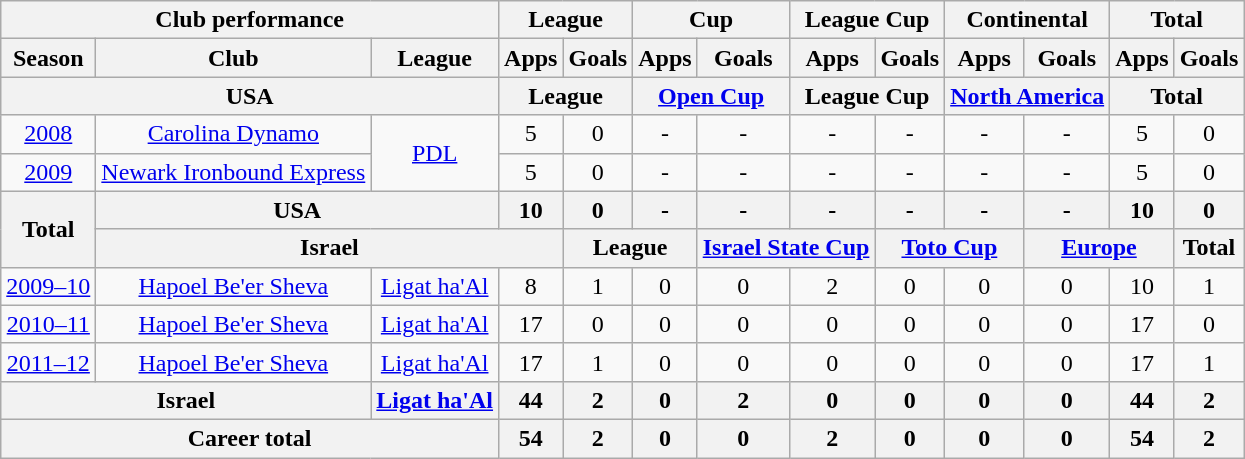<table class="wikitable" style="text-align:center">
<tr>
<th colspan=3>Club performance</th>
<th colspan=2>League</th>
<th colspan=2>Cup</th>
<th colspan=2>League Cup</th>
<th colspan=2>Continental</th>
<th colspan=2>Total</th>
</tr>
<tr>
<th>Season</th>
<th>Club</th>
<th>League</th>
<th>Apps</th>
<th>Goals</th>
<th>Apps</th>
<th>Goals</th>
<th>Apps</th>
<th>Goals</th>
<th>Apps</th>
<th>Goals</th>
<th>Apps</th>
<th>Goals</th>
</tr>
<tr>
<th colspan=3>USA</th>
<th colspan=2>League</th>
<th colspan=2><a href='#'>Open Cup</a></th>
<th colspan=2>League Cup</th>
<th colspan=2><a href='#'>North America</a></th>
<th colspan=2>Total</th>
</tr>
<tr>
<td><a href='#'>2008</a></td>
<td><a href='#'>Carolina Dynamo</a></td>
<td rowspan="2"><a href='#'>PDL</a></td>
<td>5</td>
<td>0</td>
<td>-</td>
<td>-</td>
<td>-</td>
<td>-</td>
<td>-</td>
<td>-</td>
<td>5</td>
<td>0</td>
</tr>
<tr>
<td><a href='#'>2009</a></td>
<td><a href='#'>Newark Ironbound Express</a></td>
<td>5</td>
<td>0</td>
<td>-</td>
<td>-</td>
<td>-</td>
<td>-</td>
<td>-</td>
<td>-</td>
<td>5</td>
<td>0</td>
</tr>
<tr>
<th rowspan=2>Total</th>
<th colspan=2>USA</th>
<th>10</th>
<th>0</th>
<th>-</th>
<th>-</th>
<th>-</th>
<th>-</th>
<th>-</th>
<th>-</th>
<th>10</th>
<th>0</th>
</tr>
<tr>
<th colspan=3>Israel</th>
<th colspan=2>League</th>
<th colspan=2><a href='#'>Israel State Cup</a></th>
<th colspan=2><a href='#'>Toto Cup</a></th>
<th colspan=2><a href='#'>Europe</a></th>
<th colspan=2>Total</th>
</tr>
<tr>
<td><a href='#'>2009–10</a></td>
<td><a href='#'>Hapoel Be'er Sheva</a></td>
<td><a href='#'>Ligat ha'Al</a></td>
<td>8</td>
<td>1</td>
<td>0</td>
<td>0</td>
<td>2</td>
<td>0</td>
<td>0</td>
<td>0</td>
<td>10</td>
<td>1</td>
</tr>
<tr>
<td><a href='#'>2010–11</a></td>
<td><a href='#'>Hapoel Be'er Sheva</a></td>
<td><a href='#'>Ligat ha'Al</a></td>
<td>17</td>
<td>0</td>
<td>0</td>
<td>0</td>
<td>0</td>
<td>0</td>
<td>0</td>
<td>0</td>
<td>17</td>
<td>0</td>
</tr>
<tr>
<td><a href='#'>2011–12</a></td>
<td><a href='#'>Hapoel Be'er Sheva</a></td>
<td><a href='#'>Ligat ha'Al</a></td>
<td>17</td>
<td>1</td>
<td>0</td>
<td>0</td>
<td>0</td>
<td>0</td>
<td>0</td>
<td>0</td>
<td>17</td>
<td>1</td>
</tr>
<tr>
<th colspan=2>Israel</th>
<th><a href='#'>Ligat ha'Al</a></th>
<th>44</th>
<th>2</th>
<th>0</th>
<th>2</th>
<th>0</th>
<th>0</th>
<th 0>0</th>
<th>0</th>
<th>44</th>
<th>2</th>
</tr>
<tr>
<th colspan=3>Career total</th>
<th>54</th>
<th>2</th>
<th>0</th>
<th>0</th>
<th>2</th>
<th>0</th>
<th>0</th>
<th>0</th>
<th>54</th>
<th>2</th>
</tr>
</table>
